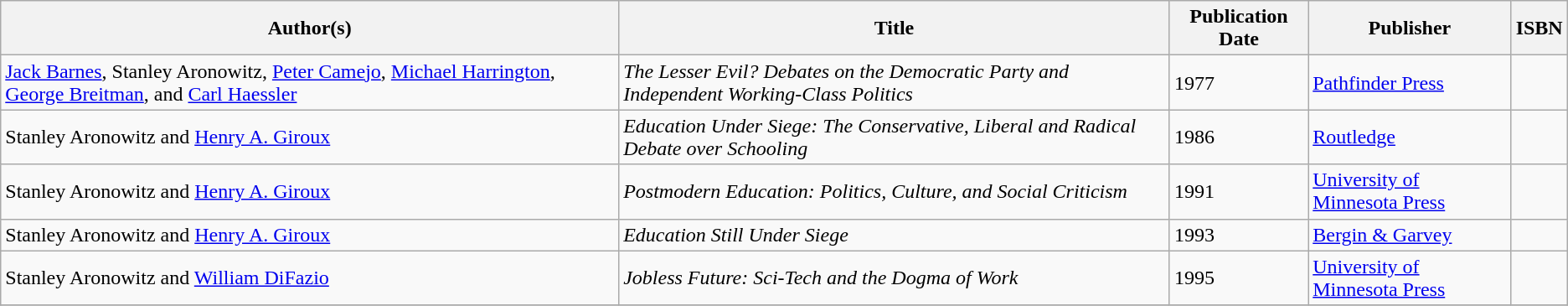<table class="wikitable sortable">
<tr>
<th>Author(s)</th>
<th>Title</th>
<th>Publication Date</th>
<th>Publisher</th>
<th>ISBN</th>
</tr>
<tr>
<td><a href='#'>Jack Barnes</a>, Stanley Aronowitz, <a href='#'>Peter Camejo</a>, <a href='#'>Michael Harrington</a>, <a href='#'>George Breitman</a>, and <a href='#'>Carl Haessler</a></td>
<td><em>The Lesser Evil? Debates on the Democratic Party and Independent Working-Class Politics</em></td>
<td>1977</td>
<td><a href='#'>Pathfinder Press</a></td>
<td></td>
</tr>
<tr>
<td>Stanley Aronowitz and <a href='#'>Henry A. Giroux</a></td>
<td><em>Education Under Siege: The Conservative, Liberal and Radical Debate over Schooling</em></td>
<td>1986</td>
<td><a href='#'>Routledge</a></td>
<td></td>
</tr>
<tr>
<td>Stanley Aronowitz and <a href='#'>Henry A. Giroux</a></td>
<td><em>Postmodern Education: Politics, Culture, and Social Criticism</em></td>
<td>1991</td>
<td><a href='#'>University of Minnesota Press</a></td>
<td></td>
</tr>
<tr>
<td>Stanley Aronowitz and <a href='#'>Henry A. Giroux</a></td>
<td><em>Education Still Under Siege</em></td>
<td>1993</td>
<td><a href='#'>Bergin & Garvey</a></td>
<td></td>
</tr>
<tr>
<td>Stanley Aronowitz and <a href='#'>William DiFazio</a></td>
<td><em>Jobless Future: Sci-Tech and the Dogma of Work</em></td>
<td>1995</td>
<td><a href='#'>University of Minnesota Press</a></td>
<td></td>
</tr>
<tr>
</tr>
</table>
